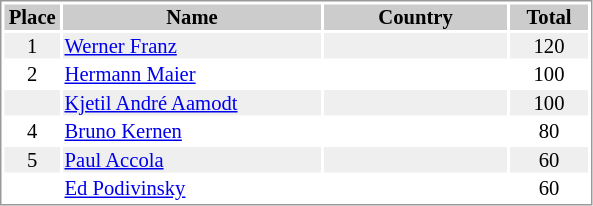<table border="0" style="border: 1px solid #999; background-color:#FFFFFF; text-align:center; font-size:86%; line-height:15px;">
<tr align="center" bgcolor="#CCCCCC">
<th width=35>Place</th>
<th width=170>Name</th>
<th width=120>Country</th>
<th width=50>Total</th>
</tr>
<tr bgcolor="#EFEFEF">
<td>1</td>
<td align="left"><a href='#'>Werner Franz</a></td>
<td align="left"></td>
<td>120</td>
</tr>
<tr>
<td>2</td>
<td align="left"><a href='#'>Hermann Maier</a></td>
<td align="left"></td>
<td>100</td>
</tr>
<tr bgcolor="#EFEFEF">
<td></td>
<td align="left"><a href='#'>Kjetil André Aamodt</a></td>
<td align="left"></td>
<td>100</td>
</tr>
<tr>
<td>4</td>
<td align="left"><a href='#'>Bruno Kernen</a></td>
<td align="left"> </td>
<td>80</td>
</tr>
<tr bgcolor="#EFEFEF">
<td>5</td>
<td align="left"><a href='#'>Paul Accola</a></td>
<td align="left"> </td>
<td>60</td>
</tr>
<tr>
<td></td>
<td align="left"><a href='#'>Ed Podivinsky</a></td>
<td align="left"></td>
<td>60</td>
</tr>
</table>
